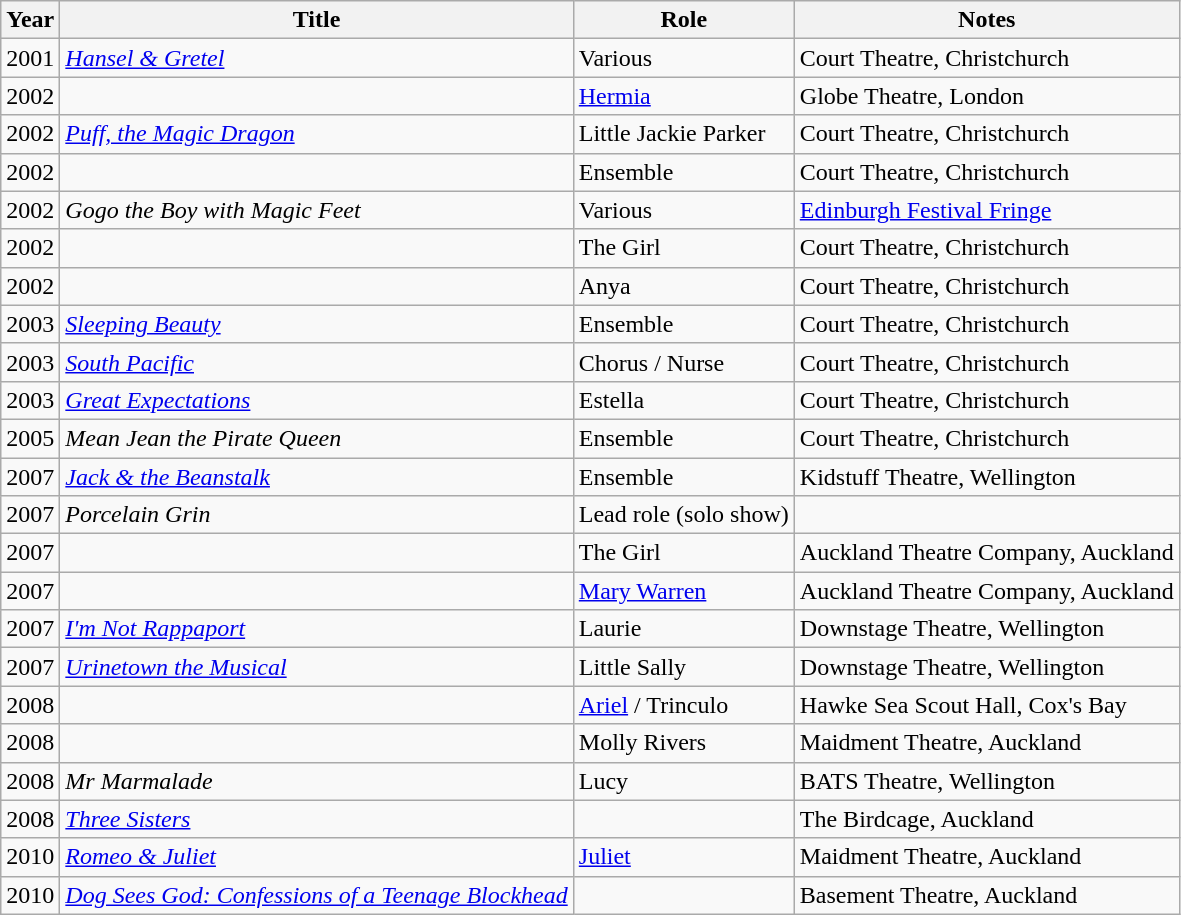<table class="wikitable sortable">
<tr>
<th>Year</th>
<th>Title</th>
<th>Role</th>
<th class="unsortable">Notes</th>
</tr>
<tr>
<td>2001</td>
<td><em><a href='#'>Hansel & Gretel</a></em></td>
<td>Various</td>
<td>Court Theatre, Christchurch</td>
</tr>
<tr>
<td>2002</td>
<td><em></em></td>
<td><a href='#'>Hermia</a></td>
<td>Globe Theatre, London</td>
</tr>
<tr>
<td>2002</td>
<td><em><a href='#'>Puff, the Magic Dragon</a></em></td>
<td>Little Jackie Parker</td>
<td>Court Theatre, Christchurch</td>
</tr>
<tr>
<td>2002</td>
<td><em></em></td>
<td>Ensemble</td>
<td>Court Theatre, Christchurch</td>
</tr>
<tr>
<td>2002</td>
<td><em>Gogo the Boy with Magic Feet</em></td>
<td>Various</td>
<td><a href='#'>Edinburgh Festival Fringe</a></td>
</tr>
<tr>
<td>2002</td>
<td><em></em></td>
<td>The Girl</td>
<td>Court Theatre, Christchurch</td>
</tr>
<tr>
<td>2002</td>
<td><em></em></td>
<td>Anya</td>
<td>Court Theatre, Christchurch</td>
</tr>
<tr>
<td>2003</td>
<td><em><a href='#'>Sleeping Beauty</a></em></td>
<td>Ensemble</td>
<td>Court Theatre, Christchurch</td>
</tr>
<tr>
<td>2003</td>
<td><em><a href='#'>South Pacific</a></em></td>
<td>Chorus / Nurse</td>
<td>Court Theatre, Christchurch</td>
</tr>
<tr>
<td>2003</td>
<td><em><a href='#'>Great Expectations</a></em></td>
<td>Estella</td>
<td>Court Theatre, Christchurch</td>
</tr>
<tr>
<td>2005</td>
<td><em>Mean Jean the Pirate Queen</em></td>
<td>Ensemble</td>
<td>Court Theatre, Christchurch</td>
</tr>
<tr>
<td>2007</td>
<td><em><a href='#'>Jack & the Beanstalk</a></em></td>
<td>Ensemble</td>
<td>Kidstuff Theatre, Wellington</td>
</tr>
<tr>
<td>2007</td>
<td><em>Porcelain Grin</em></td>
<td>Lead role (solo show)</td>
<td></td>
</tr>
<tr>
<td>2007</td>
<td><em></em></td>
<td>The Girl</td>
<td>Auckland Theatre Company, Auckland</td>
</tr>
<tr>
<td>2007</td>
<td><em></em></td>
<td><a href='#'>Mary Warren</a></td>
<td>Auckland Theatre Company, Auckland</td>
</tr>
<tr>
<td>2007</td>
<td><em><a href='#'>I'm Not Rappaport</a></em></td>
<td>Laurie</td>
<td>Downstage Theatre, Wellington</td>
</tr>
<tr>
<td>2007</td>
<td><em><a href='#'>Urinetown the Musical</a></em></td>
<td>Little Sally</td>
<td>Downstage Theatre, Wellington</td>
</tr>
<tr>
<td>2008</td>
<td><em></em></td>
<td><a href='#'>Ariel</a> / Trinculo</td>
<td>Hawke Sea Scout Hall, Cox's Bay</td>
</tr>
<tr>
<td>2008</td>
<td><em></em></td>
<td>Molly Rivers</td>
<td>Maidment Theatre, Auckland</td>
</tr>
<tr>
<td>2008</td>
<td><em>Mr Marmalade</em></td>
<td>Lucy</td>
<td>BATS Theatre, Wellington</td>
</tr>
<tr>
<td>2008</td>
<td><em><a href='#'>Three Sisters</a></em></td>
<td></td>
<td>The Birdcage, Auckland</td>
</tr>
<tr>
<td>2010</td>
<td><em><a href='#'>Romeo & Juliet</a></em></td>
<td><a href='#'>Juliet</a></td>
<td>Maidment Theatre, Auckland</td>
</tr>
<tr>
<td>2010</td>
<td><em><a href='#'>Dog Sees God: Confessions of a Teenage Blockhead</a></em></td>
<td></td>
<td>Basement Theatre, Auckland</td>
</tr>
</table>
